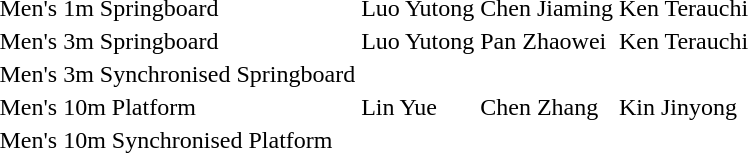<table>
<tr>
<td>Men's 1m Springboard</td>
<td>Luo Yutong<br></td>
<td>Chen Jiaming<br></td>
<td>Ken Terauchi<br></td>
</tr>
<tr>
<td>Men's 3m Springboard</td>
<td>Luo Yutong<br></td>
<td>Pan Zhaowei<br></td>
<td>Ken Terauchi<br></td>
</tr>
<tr>
<td>Men's 3m Synchronised Springboard</td>
<td></td>
<td></td>
<td></td>
</tr>
<tr>
<td>Men's 10m Platform</td>
<td>Lin Yue<br></td>
<td>Chen Zhang<br></td>
<td>Kin Jinyong<br></td>
</tr>
<tr>
<td>Men's 10m Synchronised Platform</td>
<td></td>
<td></td>
<td></td>
</tr>
</table>
